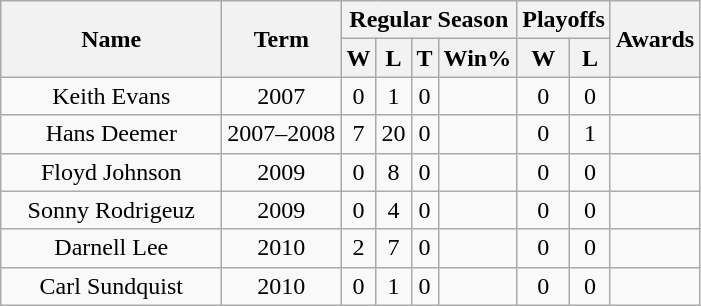<table class="wikitable">
<tr>
<th rowspan="2" style="width:140px;">Name</th>
<th rowspan="2">Term</th>
<th colspan="4">Regular Season</th>
<th colspan="2">Playoffs</th>
<th rowspan="2">Awards</th>
</tr>
<tr>
<th>W</th>
<th>L</th>
<th>T</th>
<th>Win%</th>
<th>W</th>
<th>L</th>
</tr>
<tr>
<td style="text-align:center;">Keith Evans</td>
<td style="text-align:center;">2007</td>
<td style="text-align:center;">0</td>
<td style="text-align:center;">1</td>
<td style="text-align:center;">0</td>
<td style="text-align:center;"></td>
<td style="text-align:center;">0</td>
<td style="text-align:center;">0</td>
<td style="text-align:center;"></td>
</tr>
<tr>
<td style="text-align:center;">Hans Deemer</td>
<td style="text-align:center;">2007–2008</td>
<td style="text-align:center;">7</td>
<td style="text-align:center;">20</td>
<td style="text-align:center;">0</td>
<td style="text-align:center;"></td>
<td style="text-align:center;">0</td>
<td style="text-align:center;">1</td>
<td style="text-align:center;"></td>
</tr>
<tr>
<td style="text-align:center;">Floyd Johnson</td>
<td style="text-align:center;">2009</td>
<td style="text-align:center;">0</td>
<td style="text-align:center;">8</td>
<td style="text-align:center;">0</td>
<td style="text-align:center;"></td>
<td style="text-align:center;">0</td>
<td style="text-align:center;">0</td>
<td style="text-align:center;"></td>
</tr>
<tr>
<td style="text-align:center;">Sonny Rodrigeuz</td>
<td style="text-align:center;">2009</td>
<td style="text-align:center;">0</td>
<td style="text-align:center;">4</td>
<td style="text-align:center;">0</td>
<td style="text-align:center;"></td>
<td style="text-align:center;">0</td>
<td style="text-align:center;">0</td>
<td style="text-align:center;"></td>
</tr>
<tr>
<td style="text-align:center;">Darnell Lee</td>
<td style="text-align:center;">2010</td>
<td style="text-align:center;">2</td>
<td style="text-align:center;">7</td>
<td style="text-align:center;">0</td>
<td style="text-align:center;"></td>
<td style="text-align:center;">0</td>
<td style="text-align:center;">0</td>
<td style="text-align:center;"></td>
</tr>
<tr>
<td style="text-align:center;">Carl Sundquist</td>
<td style="text-align:center;">2010</td>
<td style="text-align:center;">0</td>
<td style="text-align:center;">1</td>
<td style="text-align:center;">0</td>
<td style="text-align:center;"></td>
<td style="text-align:center;">0</td>
<td style="text-align:center;">0</td>
<td style="text-align:center;"></td>
</tr>
</table>
